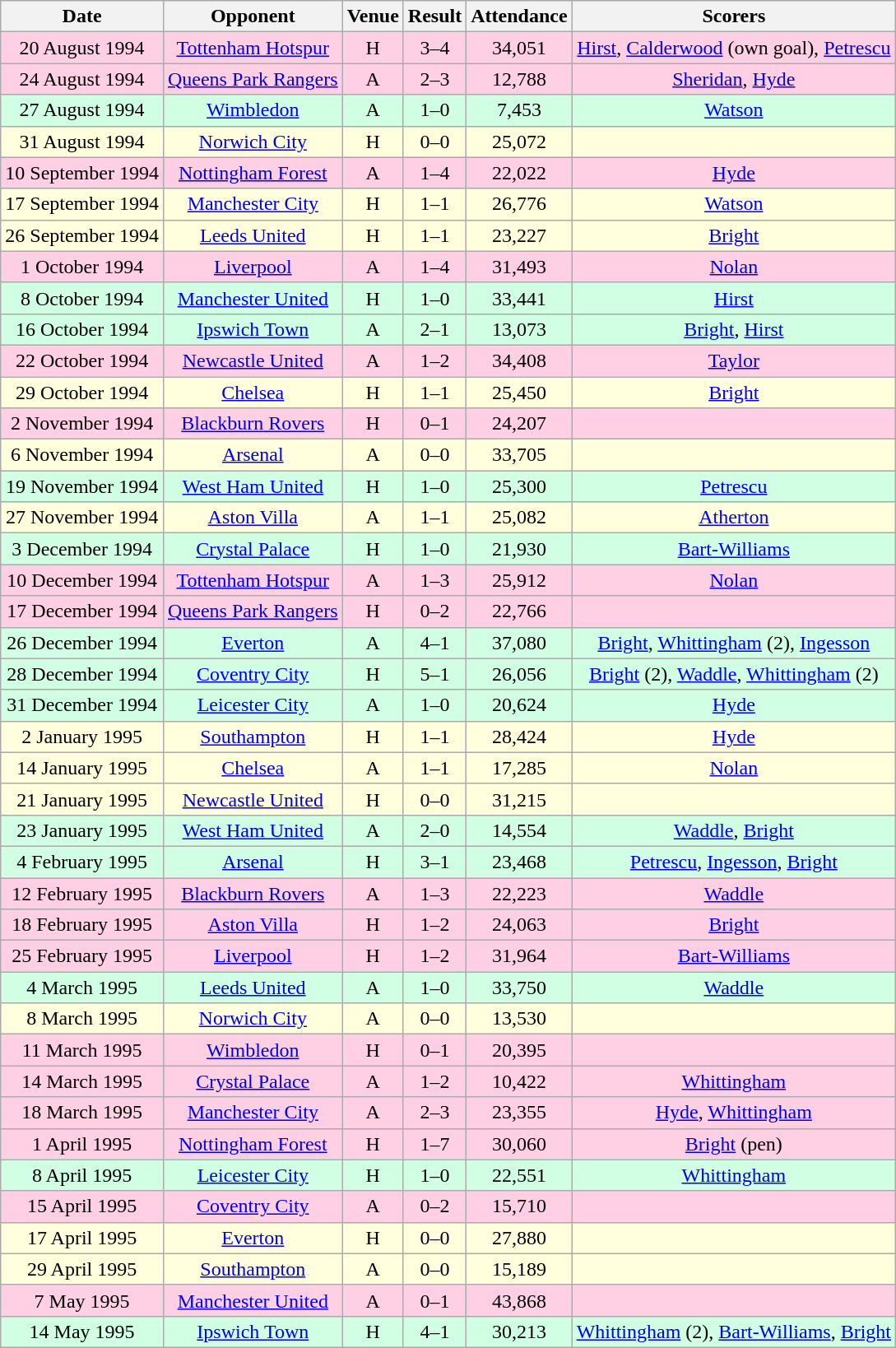<table class="wikitable sortable" style="font-size:100%; text-align:center">
<tr>
<th>Date</th>
<th>Opponent</th>
<th>Venue</th>
<th>Result</th>
<th>Attendance</th>
<th>Scorers</th>
</tr>
<tr style="background-color: #ffd0e3;">
<td>20 August 1994</td>
<td><a href='#'>Tottenham Hotspur</a></td>
<td>H</td>
<td>3–4</td>
<td>34,051</td>
<td><a href='#'>Hirst</a>, <a href='#'>Calderwood</a> (own goal), <a href='#'>Petrescu</a></td>
</tr>
<tr style="background-color: #ffd0e3;">
<td>24 August 1994</td>
<td><a href='#'>Queens Park Rangers</a></td>
<td>A</td>
<td>2–3</td>
<td>12,788</td>
<td><a href='#'>Sheridan</a>, <a href='#'>Hyde</a></td>
</tr>
<tr style="background-color: #d0ffe3;">
<td>27 August 1994</td>
<td><a href='#'>Wimbledon</a></td>
<td>A</td>
<td>1–0</td>
<td>7,453</td>
<td><a href='#'>Watson</a></td>
</tr>
<tr style="background-color: #ffffdd;">
<td>31 August 1994</td>
<td><a href='#'>Norwich City</a></td>
<td>H</td>
<td>0–0</td>
<td>25,072</td>
<td></td>
</tr>
<tr style="background-color: #ffd0e3;">
<td>10 September 1994</td>
<td><a href='#'>Nottingham Forest</a></td>
<td>A</td>
<td>1–4</td>
<td>22,022</td>
<td><a href='#'>Hyde</a></td>
</tr>
<tr style="background-color: #ffffdd;">
<td>17 September 1994</td>
<td><a href='#'>Manchester City</a></td>
<td>H</td>
<td>1–1</td>
<td>26,776</td>
<td><a href='#'>Watson</a></td>
</tr>
<tr style="background-color: #ffffdd;">
<td>26 September 1994</td>
<td><a href='#'>Leeds United</a></td>
<td>H</td>
<td>1–1</td>
<td>23,227</td>
<td><a href='#'>Bright</a></td>
</tr>
<tr style="background-color: #ffd0e3;">
<td>1 October 1994</td>
<td><a href='#'>Liverpool</a></td>
<td>A</td>
<td>1–4</td>
<td>31,493</td>
<td><a href='#'>Nolan</a></td>
</tr>
<tr style="background-color: #d0ffe3;">
<td>8 October 1994</td>
<td><a href='#'>Manchester United</a></td>
<td>H</td>
<td>1–0</td>
<td>33,441</td>
<td><a href='#'>Hirst</a></td>
</tr>
<tr style="background-color: #d0ffe3;">
<td>16 October 1994</td>
<td><a href='#'>Ipswich Town</a></td>
<td>A</td>
<td>2–1</td>
<td>13,073</td>
<td><a href='#'>Bright</a>, <a href='#'>Hirst</a></td>
</tr>
<tr style="background-color: #ffd0e3;">
<td>22 October 1994</td>
<td><a href='#'>Newcastle United</a></td>
<td>A</td>
<td>1–2</td>
<td>34,408</td>
<td><a href='#'>Taylor</a></td>
</tr>
<tr style="background-color: #ffffdd;">
<td>29 October 1994</td>
<td><a href='#'>Chelsea</a></td>
<td>H</td>
<td>1–1</td>
<td>25,450</td>
<td><a href='#'>Bright</a></td>
</tr>
<tr style="background-color: #ffd0e3;">
<td>2 November 1994</td>
<td><a href='#'>Blackburn Rovers</a></td>
<td>H</td>
<td>0–1</td>
<td>24,207</td>
<td></td>
</tr>
<tr style="background-color: #ffffdd;">
<td>6 November 1994</td>
<td><a href='#'>Arsenal</a></td>
<td>A</td>
<td>0–0</td>
<td>33,705</td>
<td></td>
</tr>
<tr style="background-color: #d0ffe3;">
<td>19 November 1994</td>
<td><a href='#'>West Ham United</a></td>
<td>H</td>
<td>1–0</td>
<td>25,300</td>
<td><a href='#'>Petrescu</a></td>
</tr>
<tr style="background-color: #ffffdd;">
<td>27 November 1994</td>
<td><a href='#'>Aston Villa</a></td>
<td>A</td>
<td>1–1</td>
<td>25,082</td>
<td><a href='#'>Atherton</a></td>
</tr>
<tr style="background-color: #d0ffe3;">
<td>3 December 1994</td>
<td><a href='#'>Crystal Palace</a></td>
<td>H</td>
<td>1–0</td>
<td>21,930</td>
<td><a href='#'>Bart-Williams</a></td>
</tr>
<tr style="background-color: #ffd0e3;">
<td>10 December 1994</td>
<td><a href='#'>Tottenham Hotspur</a></td>
<td>A</td>
<td>1–3</td>
<td>25,912</td>
<td><a href='#'>Nolan</a></td>
</tr>
<tr style="background-color: #ffd0e3;">
<td>17 December 1994</td>
<td><a href='#'>Queens Park Rangers</a></td>
<td>H</td>
<td>0–2</td>
<td>22,766</td>
<td></td>
</tr>
<tr style="background-color: #d0ffe3;">
<td>26 December 1994</td>
<td><a href='#'>Everton</a></td>
<td>A</td>
<td>4–1</td>
<td>37,080</td>
<td><a href='#'>Bright</a>, <a href='#'>Whittingham</a> (2), <a href='#'>Ingesson</a></td>
</tr>
<tr style="background-color: #d0ffe3;">
<td>28 December 1994</td>
<td><a href='#'>Coventry City</a></td>
<td>H</td>
<td>5–1</td>
<td>26,056</td>
<td><a href='#'>Bright</a> (2), <a href='#'>Waddle</a>, <a href='#'>Whittingham</a> (2)</td>
</tr>
<tr style="background-color: #d0ffe3;">
<td>31 December 1994</td>
<td><a href='#'>Leicester City</a></td>
<td>A</td>
<td>1–0</td>
<td>20,624</td>
<td><a href='#'>Hyde</a></td>
</tr>
<tr style="background-color: #ffffdd;">
<td>2 January 1995</td>
<td><a href='#'>Southampton</a></td>
<td>H</td>
<td>1–1</td>
<td>28,424</td>
<td><a href='#'>Hyde</a></td>
</tr>
<tr style="background-color: #ffffdd;">
<td>14 January 1995</td>
<td><a href='#'>Chelsea</a></td>
<td>A</td>
<td>1–1</td>
<td>17,285</td>
<td><a href='#'>Nolan</a></td>
</tr>
<tr style="background-color: #ffffdd;">
<td>21 January 1995</td>
<td><a href='#'>Newcastle United</a></td>
<td>H</td>
<td>0–0</td>
<td>31,215</td>
<td></td>
</tr>
<tr style="background-color: #d0ffe3;">
<td>23 January 1995</td>
<td><a href='#'>West Ham United</a></td>
<td>A</td>
<td>2–0</td>
<td>14,554</td>
<td><a href='#'>Waddle</a>, <a href='#'>Bright</a></td>
</tr>
<tr style="background-color: #d0ffe3;">
<td>4 February 1995</td>
<td><a href='#'>Arsenal</a></td>
<td>H</td>
<td>3–1</td>
<td>23,468</td>
<td><a href='#'>Petrescu</a>, <a href='#'>Ingesson</a>, <a href='#'>Bright</a></td>
</tr>
<tr style="background-color: #ffd0e3;">
<td>12 February 1995</td>
<td><a href='#'>Blackburn Rovers</a></td>
<td>A</td>
<td>1–3</td>
<td>22,223</td>
<td><a href='#'>Waddle</a></td>
</tr>
<tr style="background-color: #ffd0e3;">
<td>18 February 1995</td>
<td><a href='#'>Aston Villa</a></td>
<td>H</td>
<td>1–2</td>
<td>24,063</td>
<td><a href='#'>Bright</a></td>
</tr>
<tr style="background-color: #ffd0e3;">
<td>25 February 1995</td>
<td><a href='#'>Liverpool</a></td>
<td>H</td>
<td>1–2</td>
<td>31,964</td>
<td><a href='#'>Bart-Williams</a></td>
</tr>
<tr style="background-color: #d0ffe3;">
<td>4 March 1995</td>
<td><a href='#'>Leeds United</a></td>
<td>A</td>
<td>1–0</td>
<td>33,750</td>
<td><a href='#'>Waddle</a></td>
</tr>
<tr style="background-color: #ffffdd;">
<td>8 March 1995</td>
<td><a href='#'>Norwich City</a></td>
<td>A</td>
<td>0–0</td>
<td>13,530</td>
<td></td>
</tr>
<tr style="background-color: #ffd0e3;">
<td>11 March 1995</td>
<td><a href='#'>Wimbledon</a></td>
<td>H</td>
<td>0–1</td>
<td>20,395</td>
<td></td>
</tr>
<tr style="background-color: #ffd0e3;">
<td>14 March 1995</td>
<td><a href='#'>Crystal Palace</a></td>
<td>A</td>
<td>1–2</td>
<td>10,422</td>
<td><a href='#'>Whittingham</a></td>
</tr>
<tr style="background-color: #ffd0e3;">
<td>18 March 1995</td>
<td><a href='#'>Manchester City</a></td>
<td>A</td>
<td>2–3</td>
<td>23,355</td>
<td><a href='#'>Hyde</a>, <a href='#'>Whittingham</a></td>
</tr>
<tr style="background-color: #ffd0e3;">
<td>1 April 1995</td>
<td><a href='#'>Nottingham Forest</a></td>
<td>H</td>
<td>1–7</td>
<td>30,060</td>
<td><a href='#'>Bright</a> (pen)</td>
</tr>
<tr style="background-color: #d0ffe3;">
<td>8 April 1995</td>
<td><a href='#'>Leicester City</a></td>
<td>H</td>
<td>1–0</td>
<td>22,551</td>
<td><a href='#'>Whittingham</a></td>
</tr>
<tr style="background-color: #ffd0e3;">
<td>15 April 1995</td>
<td><a href='#'>Coventry City</a></td>
<td>A</td>
<td>0–2</td>
<td>15,710</td>
<td></td>
</tr>
<tr style="background-color: #ffffdd;">
<td>17 April 1995</td>
<td><a href='#'>Everton</a></td>
<td>H</td>
<td>0–0</td>
<td>27,880</td>
<td></td>
</tr>
<tr style="background-color: #ffffdd;">
<td>29 April 1995</td>
<td><a href='#'>Southampton</a></td>
<td>A</td>
<td>0–0</td>
<td>15,189</td>
<td></td>
</tr>
<tr style="background-color: #ffd0e3;">
<td>7 May 1995</td>
<td><a href='#'>Manchester United</a></td>
<td>A</td>
<td>0–1</td>
<td>43,868</td>
<td></td>
</tr>
<tr style="background-color: #d0ffe3;">
<td>14 May 1995</td>
<td><a href='#'>Ipswich Town</a></td>
<td>H</td>
<td>4–1</td>
<td>30,213</td>
<td><a href='#'>Whittingham</a> (2), <a href='#'>Bart-Williams</a>, <a href='#'>Bright</a></td>
</tr>
</table>
